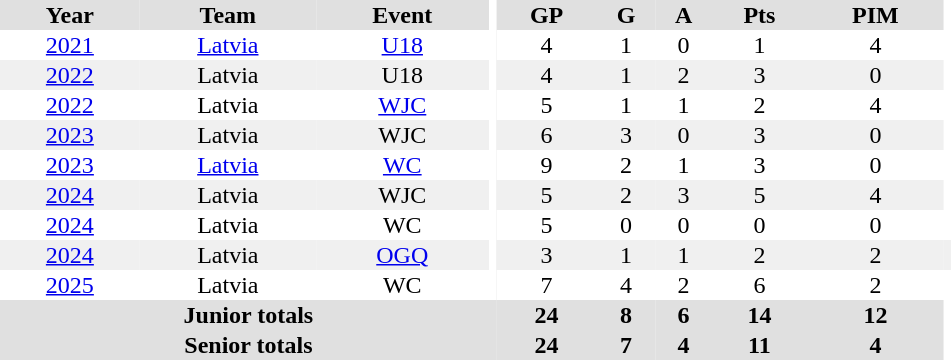<table border="0" cellpadding="1" cellspacing="0" ID="Table3" style="text-align:center; width:40em;">
<tr bgcolor="#e0e0e0">
<th>Year</th>
<th>Team</th>
<th>Event</th>
<th rowspan="102" bgcolor="#ffffff"></th>
<th>GP</th>
<th>G</th>
<th>A</th>
<th>Pts</th>
<th>PIM</th>
</tr>
<tr>
<td><a href='#'>2021</a></td>
<td><a href='#'>Latvia</a></td>
<td><a href='#'>U18</a></td>
<td>4</td>
<td>1</td>
<td>0</td>
<td>1</td>
<td>4</td>
</tr>
<tr bgcolor="#f0f0f0">
<td><a href='#'>2022</a></td>
<td>Latvia</td>
<td>U18</td>
<td>4</td>
<td>1</td>
<td>2</td>
<td>3</td>
<td>0</td>
</tr>
<tr>
<td><a href='#'>2022</a></td>
<td>Latvia</td>
<td><a href='#'>WJC</a></td>
<td>5</td>
<td>1</td>
<td>1</td>
<td>2</td>
<td>4</td>
</tr>
<tr bgcolor="#f0f0f0">
<td><a href='#'>2023</a></td>
<td>Latvia</td>
<td>WJC</td>
<td>6</td>
<td>3</td>
<td>0</td>
<td>3</td>
<td>0</td>
</tr>
<tr>
<td><a href='#'>2023</a></td>
<td><a href='#'>Latvia</a></td>
<td><a href='#'>WC</a></td>
<td>9</td>
<td>2</td>
<td>1</td>
<td>3</td>
<td>0</td>
</tr>
<tr bgcolor="#f0f0f0">
<td><a href='#'>2024</a></td>
<td>Latvia</td>
<td>WJC</td>
<td>5</td>
<td>2</td>
<td>3</td>
<td>5</td>
<td>4</td>
</tr>
<tr>
<td><a href='#'>2024</a></td>
<td>Latvia</td>
<td>WC</td>
<td>5</td>
<td>0</td>
<td>0</td>
<td>0</td>
<td>0</td>
</tr>
<tr bgcolor="#f0f0f0">
<td><a href='#'>2024</a></td>
<td>Latvia</td>
<td><a href='#'>OGQ</a></td>
<td>3</td>
<td>1</td>
<td>1</td>
<td>2</td>
<td>2</td>
<td></td>
</tr>
<tr>
<td><a href='#'>2025</a></td>
<td>Latvia</td>
<td>WC</td>
<td>7</td>
<td>4</td>
<td>2</td>
<td>6</td>
<td>2</td>
<td></td>
<td></td>
</tr>
<tr bgcolor="#e0e0e0">
<th colspan="4">Junior totals</th>
<th>24</th>
<th>8</th>
<th>6</th>
<th>14</th>
<th>12</th>
</tr>
<tr bgcolor="#e0e0e0">
<th colspan="4">Senior totals</th>
<th>24</th>
<th>7</th>
<th>4</th>
<th>11</th>
<th>4</th>
</tr>
</table>
